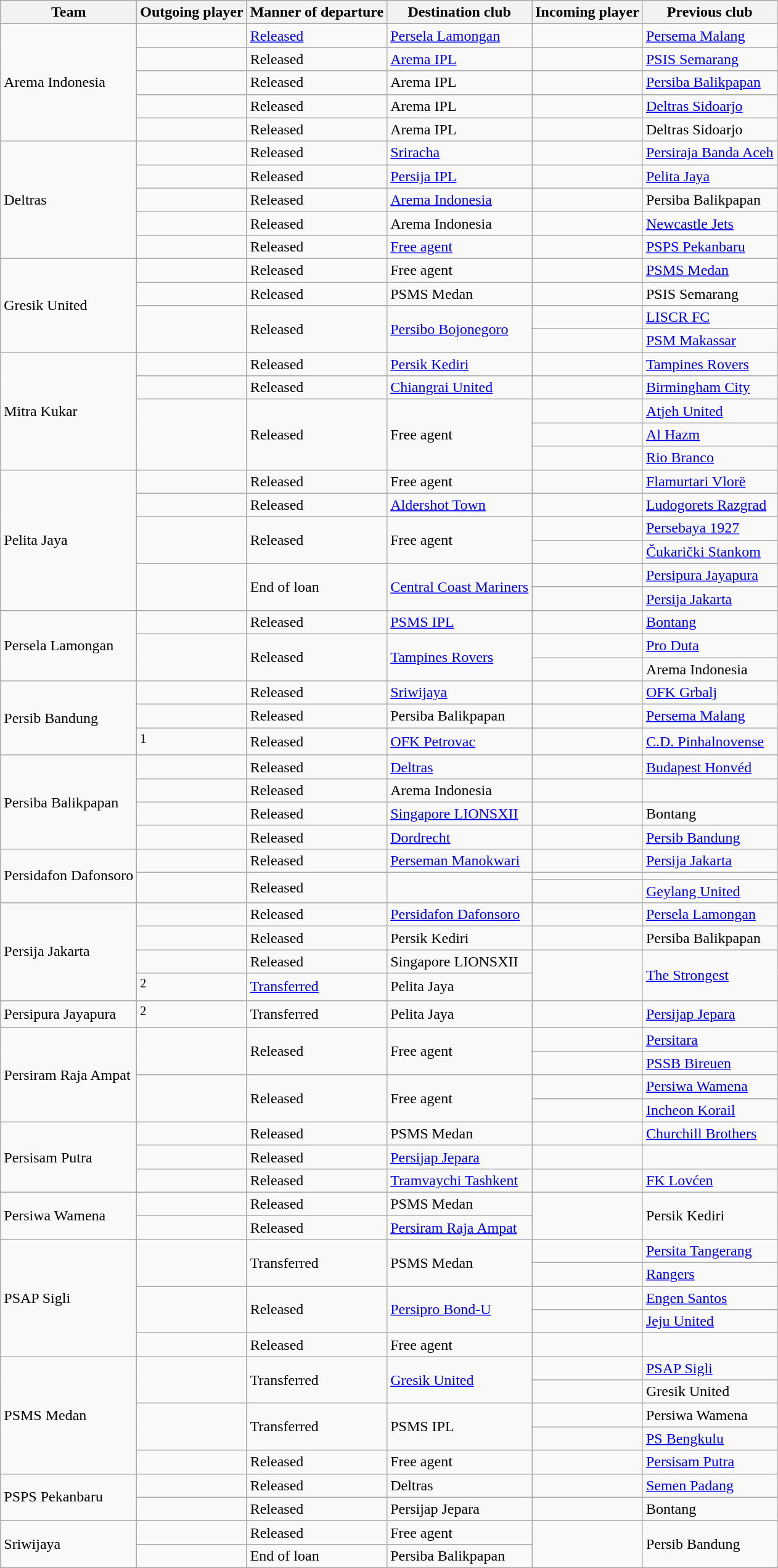<table class="wikitable">
<tr>
<th>Team</th>
<th>Outgoing player</th>
<th>Manner of departure</th>
<th>Destination club</th>
<th>Incoming player</th>
<th>Previous club</th>
</tr>
<tr>
<td rowspan="5">Arema Indonesia</td>
<td> </td>
<td><a href='#'>Released</a></td>
<td><a href='#'>Persela Lamongan</a></td>
<td> </td>
<td><a href='#'>Persema Malang</a></td>
</tr>
<tr>
<td> </td>
<td>Released</td>
<td><a href='#'>Arema IPL</a></td>
<td> </td>
<td><a href='#'>PSIS Semarang</a></td>
</tr>
<tr>
<td> </td>
<td>Released</td>
<td>Arema IPL</td>
<td> </td>
<td><a href='#'>Persiba Balikpapan</a></td>
</tr>
<tr>
<td> </td>
<td>Released</td>
<td>Arema IPL</td>
<td> </td>
<td><a href='#'>Deltras Sidoarjo</a></td>
</tr>
<tr>
<td> </td>
<td>Released</td>
<td>Arema IPL</td>
<td> </td>
<td>Deltras Sidoarjo</td>
</tr>
<tr>
<td rowspan="5">Deltras</td>
<td> </td>
<td>Released</td>
<td><a href='#'>Sriracha</a></td>
<td> </td>
<td><a href='#'>Persiraja Banda Aceh</a></td>
</tr>
<tr>
<td> </td>
<td>Released</td>
<td><a href='#'>Persija IPL</a></td>
<td> </td>
<td><a href='#'>Pelita Jaya</a></td>
</tr>
<tr>
<td> </td>
<td>Released</td>
<td><a href='#'>Arema Indonesia</a></td>
<td> </td>
<td>Persiba Balikpapan</td>
</tr>
<tr>
<td> </td>
<td>Released</td>
<td>Arema Indonesia</td>
<td> </td>
<td><a href='#'>Newcastle Jets</a></td>
</tr>
<tr>
<td> </td>
<td>Released</td>
<td><a href='#'>Free agent</a></td>
<td> </td>
<td><a href='#'>PSPS Pekanbaru</a></td>
</tr>
<tr>
<td rowspan="4">Gresik United</td>
<td> </td>
<td>Released</td>
<td>Free agent</td>
<td> </td>
<td><a href='#'>PSMS Medan</a></td>
</tr>
<tr>
<td> </td>
<td>Released</td>
<td>PSMS Medan</td>
<td> </td>
<td>PSIS Semarang</td>
</tr>
<tr>
<td rowspan="2"> </td>
<td rowspan="2">Released</td>
<td rowspan="2"><a href='#'>Persibo Bojonegoro</a></td>
<td> </td>
<td><a href='#'>LISCR FC</a></td>
</tr>
<tr>
<td> </td>
<td><a href='#'>PSM Makassar</a></td>
</tr>
<tr>
<td rowspan="5">Mitra Kukar</td>
<td> </td>
<td>Released</td>
<td><a href='#'>Persik Kediri</a></td>
<td> </td>
<td><a href='#'>Tampines Rovers</a></td>
</tr>
<tr>
<td> </td>
<td>Released</td>
<td><a href='#'>Chiangrai United</a></td>
<td> </td>
<td><a href='#'>Birmingham City</a></td>
</tr>
<tr>
<td rowspan="3"> </td>
<td rowspan="3">Released</td>
<td rowspan="3">Free agent</td>
<td> </td>
<td><a href='#'>Atjeh United</a></td>
</tr>
<tr>
<td> </td>
<td><a href='#'>Al Hazm</a></td>
</tr>
<tr>
<td> </td>
<td><a href='#'>Rio Branco</a></td>
</tr>
<tr>
<td rowspan="6">Pelita Jaya</td>
<td> </td>
<td>Released</td>
<td>Free agent</td>
<td> </td>
<td><a href='#'>Flamurtari Vlorë</a></td>
</tr>
<tr>
<td> </td>
<td>Released</td>
<td><a href='#'>Aldershot Town</a></td>
<td> </td>
<td><a href='#'>Ludogorets Razgrad</a></td>
</tr>
<tr>
<td rowspan="2"> </td>
<td rowspan="2">Released</td>
<td rowspan="2">Free agent</td>
<td> </td>
<td><a href='#'>Persebaya 1927</a></td>
</tr>
<tr>
<td> </td>
<td><a href='#'>Čukarički Stankom</a></td>
</tr>
<tr>
<td rowspan="2"> </td>
<td rowspan="2">End of loan</td>
<td rowspan="2"><a href='#'>Central Coast Mariners</a></td>
<td> </td>
<td><a href='#'>Persipura Jayapura</a></td>
</tr>
<tr>
<td> </td>
<td><a href='#'>Persija Jakarta</a></td>
</tr>
<tr>
<td rowspan="3">Persela Lamongan</td>
<td> </td>
<td>Released</td>
<td><a href='#'>PSMS IPL</a></td>
<td> </td>
<td><a href='#'>Bontang</a></td>
</tr>
<tr>
<td rowspan="2"> </td>
<td rowspan="2">Released</td>
<td rowspan="2"><a href='#'>Tampines Rovers</a></td>
<td> </td>
<td><a href='#'>Pro Duta</a></td>
</tr>
<tr>
<td> </td>
<td>Arema Indonesia</td>
</tr>
<tr>
<td rowspan="3">Persib Bandung</td>
<td> </td>
<td>Released</td>
<td><a href='#'>Sriwijaya</a></td>
<td> </td>
<td><a href='#'>OFK Grbalj</a></td>
</tr>
<tr>
<td> </td>
<td>Released</td>
<td>Persiba Balikpapan</td>
<td> </td>
<td><a href='#'>Persema Malang</a></td>
</tr>
<tr>
<td>  <sup>1</sup></td>
<td>Released</td>
<td><a href='#'>OFK Petrovac</a></td>
<td> </td>
<td><a href='#'>C.D. Pinhalnovense</a></td>
</tr>
<tr>
<td rowspan="4">Persiba Balikpapan</td>
<td> </td>
<td>Released</td>
<td><a href='#'>Deltras</a></td>
<td> </td>
<td><a href='#'>Budapest Honvéd</a></td>
</tr>
<tr>
<td> </td>
<td>Released</td>
<td>Arema Indonesia</td>
<td> </td>
<td></td>
</tr>
<tr>
<td> </td>
<td>Released</td>
<td><a href='#'>Singapore LIONSXII</a></td>
<td> </td>
<td>Bontang</td>
</tr>
<tr>
<td> </td>
<td>Released</td>
<td><a href='#'>Dordrecht</a></td>
<td> </td>
<td><a href='#'>Persib Bandung</a></td>
</tr>
<tr>
<td rowspan="3">Persidafon Dafonsoro</td>
<td> </td>
<td>Released</td>
<td><a href='#'>Perseman Manokwari</a></td>
<td> </td>
<td><a href='#'>Persija Jakarta</a></td>
</tr>
<tr>
<td rowspan="2"> </td>
<td rowspan="2">Released</td>
<td rowspan="2"></td>
<td> </td>
<td></td>
</tr>
<tr>
<td> </td>
<td><a href='#'>Geylang United</a></td>
</tr>
<tr>
<td rowspan="4">Persija Jakarta</td>
<td> </td>
<td>Released</td>
<td><a href='#'>Persidafon Dafonsoro</a></td>
<td> </td>
<td><a href='#'>Persela Lamongan</a></td>
</tr>
<tr>
<td> </td>
<td>Released</td>
<td>Persik Kediri</td>
<td> </td>
<td>Persiba Balikpapan</td>
</tr>
<tr>
<td> </td>
<td>Released</td>
<td>Singapore LIONSXII</td>
<td rowspan="2"> </td>
<td rowspan="2"><a href='#'>The Strongest</a></td>
</tr>
<tr>
<td> <sup>2</sup></td>
<td><a href='#'>Transferred</a></td>
<td>Pelita Jaya</td>
</tr>
<tr>
<td>Persipura Jayapura</td>
<td> <sup>2</sup></td>
<td>Transferred</td>
<td>Pelita Jaya</td>
<td> </td>
<td><a href='#'>Persijap Jepara</a></td>
</tr>
<tr>
<td rowspan="4">Persiram Raja Ampat</td>
<td rowspan="2"> </td>
<td rowspan="2">Released</td>
<td rowspan="2">Free agent</td>
<td> </td>
<td><a href='#'>Persitara</a></td>
</tr>
<tr>
<td> </td>
<td><a href='#'>PSSB Bireuen</a></td>
</tr>
<tr>
<td rowspan="2"> </td>
<td rowspan="2">Released</td>
<td rowspan="2">Free agent</td>
<td> </td>
<td><a href='#'>Persiwa Wamena</a></td>
</tr>
<tr>
<td> </td>
<td><a href='#'>Incheon Korail</a></td>
</tr>
<tr>
<td rowspan="3">Persisam Putra</td>
<td> </td>
<td>Released</td>
<td>PSMS Medan</td>
<td> </td>
<td><a href='#'>Churchill Brothers</a></td>
</tr>
<tr>
<td> </td>
<td>Released</td>
<td><a href='#'>Persijap Jepara</a></td>
<td> </td>
<td></td>
</tr>
<tr>
<td> </td>
<td>Released</td>
<td><a href='#'>Tramvaychi Tashkent</a></td>
<td> </td>
<td><a href='#'>FK Lovćen</a></td>
</tr>
<tr>
<td rowspan="2">Persiwa Wamena</td>
<td> </td>
<td>Released</td>
<td>PSMS Medan</td>
<td rowspan="2"> </td>
<td rowspan="2">Persik Kediri</td>
</tr>
<tr>
<td> </td>
<td>Released</td>
<td><a href='#'>Persiram Raja Ampat</a></td>
</tr>
<tr>
<td rowspan="5">PSAP Sigli</td>
<td rowspan="2"> </td>
<td rowspan="2">Transferred</td>
<td rowspan="2">PSMS Medan</td>
<td> </td>
<td><a href='#'>Persita Tangerang</a></td>
</tr>
<tr>
<td> </td>
<td><a href='#'>Rangers</a></td>
</tr>
<tr>
<td rowspan="2"> </td>
<td rowspan="2">Released</td>
<td rowspan="2"><a href='#'>Persipro Bond-U</a></td>
<td> </td>
<td><a href='#'>Engen Santos</a></td>
</tr>
<tr>
<td> </td>
<td><a href='#'>Jeju United</a></td>
</tr>
<tr>
<td> </td>
<td>Released</td>
<td>Free agent</td>
<td> </td>
<td></td>
</tr>
<tr>
<td rowspan="5">PSMS Medan</td>
<td rowspan="2"> </td>
<td rowspan="2">Transferred</td>
<td rowspan="2"><a href='#'>Gresik United</a></td>
<td> </td>
<td><a href='#'>PSAP Sigli</a></td>
</tr>
<tr>
<td> </td>
<td>Gresik United</td>
</tr>
<tr>
<td rowspan="2"> </td>
<td rowspan="2">Transferred</td>
<td rowspan="2">PSMS IPL</td>
<td> </td>
<td>Persiwa Wamena</td>
</tr>
<tr>
<td> </td>
<td><a href='#'>PS Bengkulu</a></td>
</tr>
<tr>
<td> </td>
<td>Released</td>
<td>Free agent</td>
<td> </td>
<td><a href='#'>Persisam Putra</a></td>
</tr>
<tr>
<td rowspan="2">PSPS Pekanbaru</td>
<td> </td>
<td>Released</td>
<td>Deltras</td>
<td> </td>
<td><a href='#'>Semen Padang</a></td>
</tr>
<tr>
<td> </td>
<td>Released</td>
<td>Persijap Jepara</td>
<td> </td>
<td>Bontang</td>
</tr>
<tr>
<td rowspan="2">Sriwijaya</td>
<td> </td>
<td>Released</td>
<td>Free agent</td>
<td rowspan="2"> </td>
<td rowspan="2">Persib Bandung</td>
</tr>
<tr>
<td> </td>
<td>End of loan</td>
<td>Persiba Balikpapan</td>
</tr>
</table>
